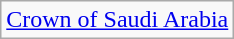<table class="wikitable">
<tr>
<td> <a href='#'>Crown of Saudi Arabia</a></td>
</tr>
</table>
